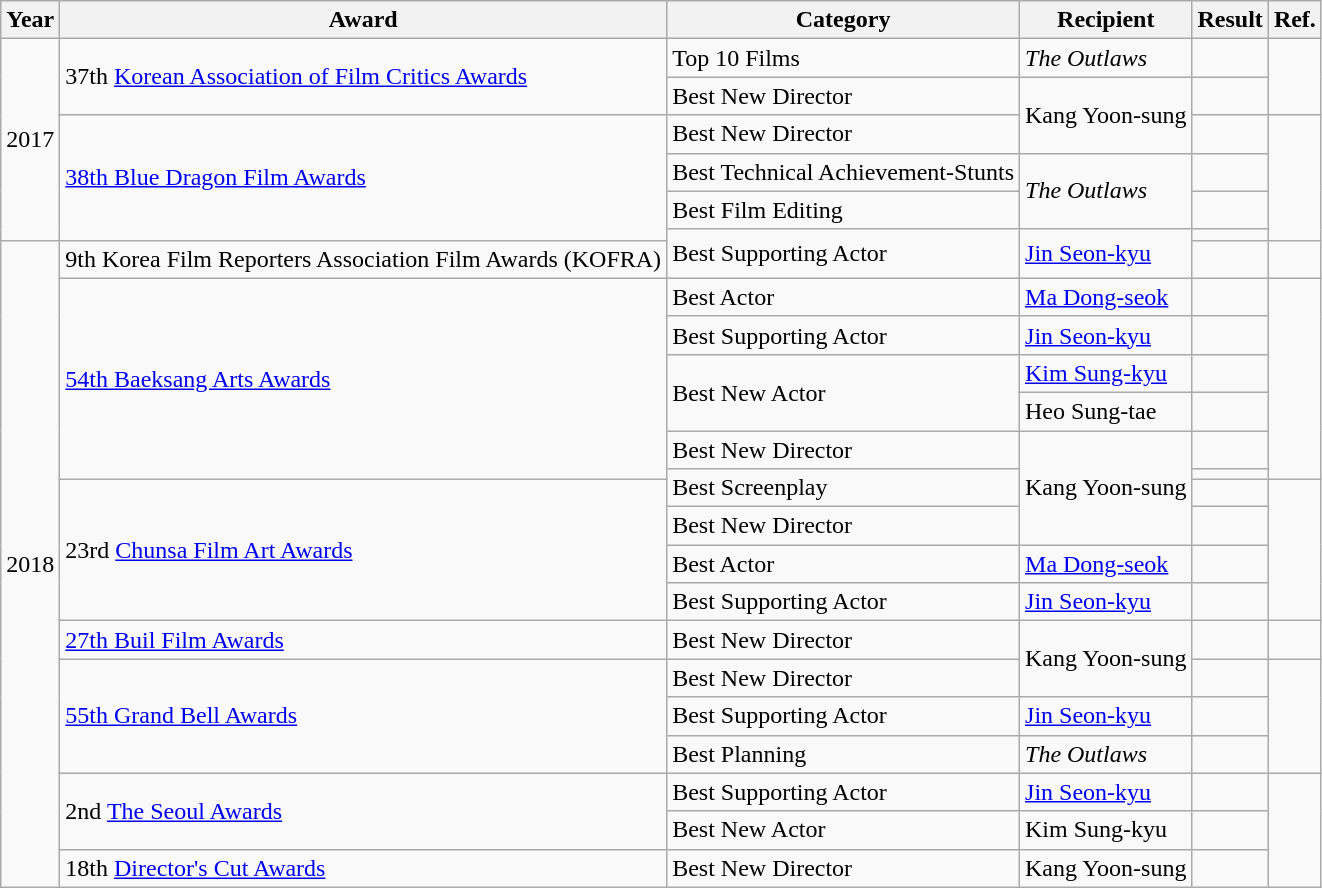<table class="wikitable sortable">
<tr>
<th>Year</th>
<th>Award</th>
<th>Category</th>
<th>Recipient</th>
<th>Result</th>
<th class="unsortable">Ref.</th>
</tr>
<tr>
<td rowspan=6>2017</td>
<td rowspan=2>37th <a href='#'>Korean Association of Film Critics Awards</a></td>
<td>Top 10 Films</td>
<td><em>The Outlaws</em></td>
<td></td>
<td rowspan=2></td>
</tr>
<tr>
<td>Best New Director</td>
<td rowspan=2>Kang Yoon-sung</td>
<td></td>
</tr>
<tr>
<td rowspan=4><a href='#'>38th Blue Dragon Film Awards</a></td>
<td>Best New Director</td>
<td></td>
<td rowspan=4></td>
</tr>
<tr>
<td>Best Technical Achievement-Stunts</td>
<td rowspan=2><em>The Outlaws</em></td>
<td></td>
</tr>
<tr>
<td>Best Film Editing</td>
<td></td>
</tr>
<tr>
<td rowspan=2>Best Supporting Actor</td>
<td rowspan=2><a href='#'>Jin Seon-kyu</a></td>
<td></td>
</tr>
<tr>
<td rowspan=18>2018</td>
<td>9th Korea Film Reporters Association Film Awards (KOFRA)</td>
<td></td>
<td></td>
</tr>
<tr>
<td rowspan=6><a href='#'>54th Baeksang Arts Awards</a></td>
<td>Best Actor</td>
<td><a href='#'>Ma Dong-seok</a></td>
<td></td>
<td rowspan=6></td>
</tr>
<tr>
<td>Best Supporting Actor</td>
<td><a href='#'>Jin Seon-kyu</a></td>
<td></td>
</tr>
<tr>
<td rowspan=2>Best New Actor</td>
<td><a href='#'>Kim Sung-kyu</a></td>
<td></td>
</tr>
<tr>
<td>Heo Sung-tae</td>
<td></td>
</tr>
<tr>
<td>Best New Director</td>
<td rowspan=4>Kang Yoon-sung</td>
<td></td>
</tr>
<tr>
<td rowspan=2>Best Screenplay</td>
<td></td>
</tr>
<tr>
<td rowspan=4>23rd <a href='#'>Chunsa Film Art Awards</a></td>
<td></td>
<td rowspan=4></td>
</tr>
<tr>
<td>Best New Director</td>
<td></td>
</tr>
<tr>
<td>Best Actor</td>
<td><a href='#'>Ma Dong-seok</a></td>
<td></td>
</tr>
<tr>
<td>Best Supporting Actor</td>
<td><a href='#'>Jin Seon-kyu</a></td>
<td></td>
</tr>
<tr>
<td><a href='#'>27th Buil Film Awards</a></td>
<td>Best New Director</td>
<td rowspan=2>Kang Yoon-sung</td>
<td></td>
<td></td>
</tr>
<tr>
<td rowspan=3><a href='#'>55th Grand Bell Awards</a></td>
<td>Best New Director</td>
<td></td>
<td rowspan=3></td>
</tr>
<tr>
<td>Best Supporting Actor</td>
<td><a href='#'>Jin Seon-kyu</a></td>
<td></td>
</tr>
<tr>
<td>Best Planning</td>
<td><em>The Outlaws</em></td>
<td></td>
</tr>
<tr>
<td rowspan=2>2nd <a href='#'>The Seoul Awards</a></td>
<td>Best Supporting Actor</td>
<td><a href='#'>Jin Seon-kyu</a></td>
<td></td>
<td rowspan=3></td>
</tr>
<tr>
<td>Best New Actor</td>
<td>Kim Sung-kyu</td>
<td></td>
</tr>
<tr>
<td>18th <a href='#'>Director's Cut Awards</a></td>
<td>Best New Director</td>
<td>Kang Yoon-sung</td>
<td></td>
</tr>
</table>
